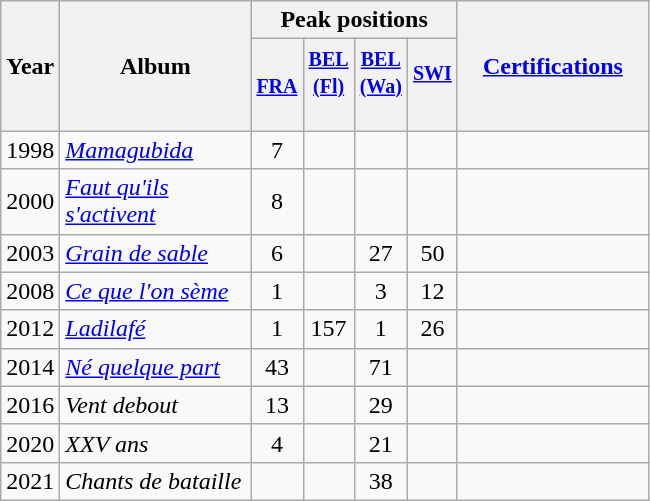<table class="wikitable">
<tr>
<th rowspan="2" style="text-align:center; width:10px;">Year</th>
<th rowspan="2" style="text-align:center; width:120px;">Album</th>
<th colspan="4" style="text-align:center; width:30px;">Peak positions</th>
<th rowspan="2" style="text-align:center; width:120px;"><a href='#'>Certifications</a></th>
</tr>
<tr>
<th width="20"><small><a href='#'>FRA</a><br></small></th>
<th width="20"><small><a href='#'>BEL<br>(Fl)</a><br></small><br></th>
<th width="20"><small><a href='#'>BEL<br>(Wa)</a><br></small><br></th>
<th width="20"><small><a href='#'>SWI</a><br></small><br></th>
</tr>
<tr>
<td style="text-align:center;">1998</td>
<td><em><a href='#'>Mamagubida</a></em></td>
<td style="text-align:center;">7</td>
<td style="text-align:center;"></td>
<td style="text-align:center;"></td>
<td style="text-align:center;"></td>
<td style="text-align:center;"></td>
</tr>
<tr>
<td style="text-align:center;">2000</td>
<td><em><a href='#'>Faut qu'ils s'activent</a></em></td>
<td style="text-align:center;">8</td>
<td style="text-align:center;"></td>
<td style="text-align:center;"></td>
<td style="text-align:center;"></td>
<td style="text-align:center;"></td>
</tr>
<tr>
<td style="text-align:center;">2003</td>
<td><em><a href='#'>Grain de sable</a></em></td>
<td style="text-align:center;">6</td>
<td style="text-align:center;"></td>
<td style="text-align:center;">27</td>
<td style="text-align:center;">50</td>
<td style="text-align:center;"></td>
</tr>
<tr>
<td style="text-align:center;">2008</td>
<td><em><a href='#'>Ce que l'on sème</a></em></td>
<td style="text-align:center;">1</td>
<td style="text-align:center;"></td>
<td style="text-align:center;">3</td>
<td style="text-align:center;">12</td>
<td style="text-align:center;"></td>
</tr>
<tr>
<td style="text-align:center;">2012</td>
<td><em><a href='#'>Ladilafé</a></em></td>
<td style="text-align:center;">1</td>
<td style="text-align:center;">157</td>
<td style="text-align:center;">1</td>
<td style="text-align:center;">26</td>
<td style="text-align:center;"></td>
</tr>
<tr>
<td style="text-align:center;">2014</td>
<td><em><a href='#'>Né quelque part</a></em></td>
<td style="text-align:center;">43</td>
<td style="text-align:center;"></td>
<td style="text-align:center;">71</td>
<td style="text-align:center;"></td>
<td style="text-align:center;"></td>
</tr>
<tr>
<td style="text-align:center;">2016</td>
<td><em>Vent debout</em></td>
<td style="text-align:center;">13</td>
<td style="text-align:center;"></td>
<td style="text-align:center;">29</td>
<td style="text-align:center;"></td>
<td style="text-align:center;"></td>
</tr>
<tr>
<td style="text-align:center;">2020</td>
<td><em>XXV ans</em></td>
<td style="text-align:center;">4<br></td>
<td style="text-align:center;"></td>
<td style="text-align:center;">21</td>
<td style="text-align:center;"></td>
<td style="text-align:center;"></td>
</tr>
<tr>
<td style="text-align:center;">2021</td>
<td><em>Chants de bataille</em></td>
<td style="text-align:center;"></td>
<td style="text-align:center;"></td>
<td style="text-align:center;">38</td>
<td style="text-align:center;"></td>
<td style="text-align:center;"></td>
</tr>
</table>
